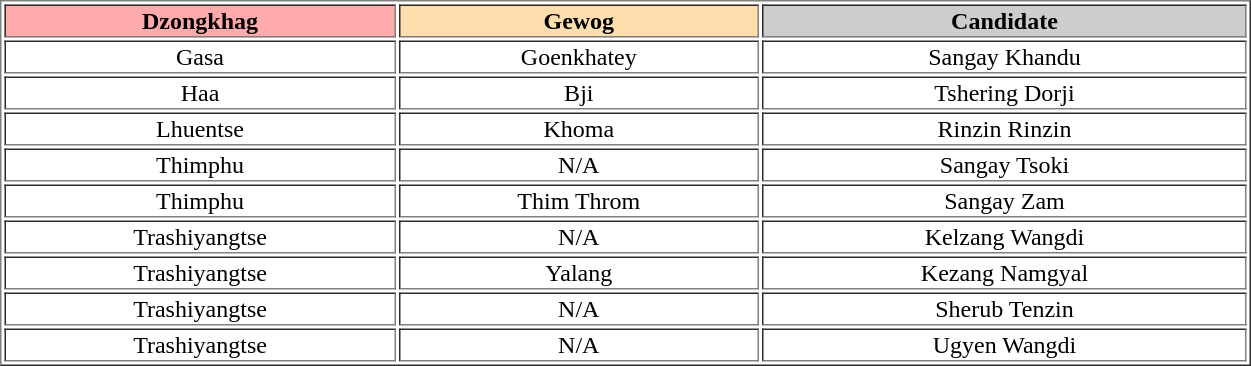<table border="1"  style="width:66%; text-align:center" align="left">
<tr>
<th style="background:#ffabab;">Dzongkhag</th>
<th style="background:#ffdead;">Gewog</th>
<th style="background:#cdcdcd;">Candidate</th>
</tr>
<tr>
<td>Gasa</td>
<td>Goenkhatey</td>
<td>Sangay Khandu</td>
</tr>
<tr>
<td>Haa</td>
<td>Bji</td>
<td>Tshering Dorji</td>
</tr>
<tr>
<td>Lhuentse</td>
<td>Khoma</td>
<td>Rinzin Rinzin</td>
</tr>
<tr>
<td>Thimphu</td>
<td>N/A</td>
<td>Sangay Tsoki</td>
</tr>
<tr>
<td>Thimphu</td>
<td>Thim Throm</td>
<td>Sangay Zam</td>
</tr>
<tr>
<td>Trashiyangtse</td>
<td>N/A</td>
<td>Kelzang Wangdi</td>
</tr>
<tr>
<td>Trashiyangtse</td>
<td>Yalang</td>
<td>Kezang Namgyal</td>
</tr>
<tr>
<td>Trashiyangtse</td>
<td>N/A</td>
<td>Sherub Tenzin</td>
</tr>
<tr>
<td>Trashiyangtse</td>
<td>N/A</td>
<td>Ugyen Wangdi</td>
</tr>
</table>
